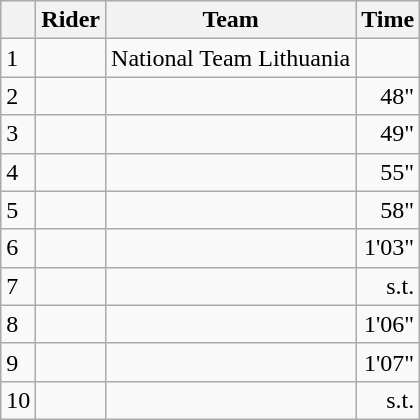<table class="wikitable">
<tr>
<th></th>
<th>Rider</th>
<th>Team</th>
<th>Time</th>
</tr>
<tr>
<td>1</td>
<td> </td>
<td>National Team Lithuania</td>
<td align="right"></td>
</tr>
<tr>
<td>2</td>
<td> </td>
<td></td>
<td align="right">48"</td>
</tr>
<tr>
<td>3</td>
<td></td>
<td></td>
<td align="right">49"</td>
</tr>
<tr>
<td>4</td>
<td></td>
<td></td>
<td align="right">55"</td>
</tr>
<tr>
<td>5</td>
<td></td>
<td></td>
<td align="right">58"</td>
</tr>
<tr>
<td>6</td>
<td></td>
<td></td>
<td align="right">1'03"</td>
</tr>
<tr>
<td>7</td>
<td></td>
<td></td>
<td align="right">s.t.</td>
</tr>
<tr>
<td>8</td>
<td></td>
<td></td>
<td align="right">1'06"</td>
</tr>
<tr>
<td>9</td>
<td></td>
<td></td>
<td align="right">1'07"</td>
</tr>
<tr>
<td>10</td>
<td></td>
<td></td>
<td align="right">s.t.</td>
</tr>
</table>
